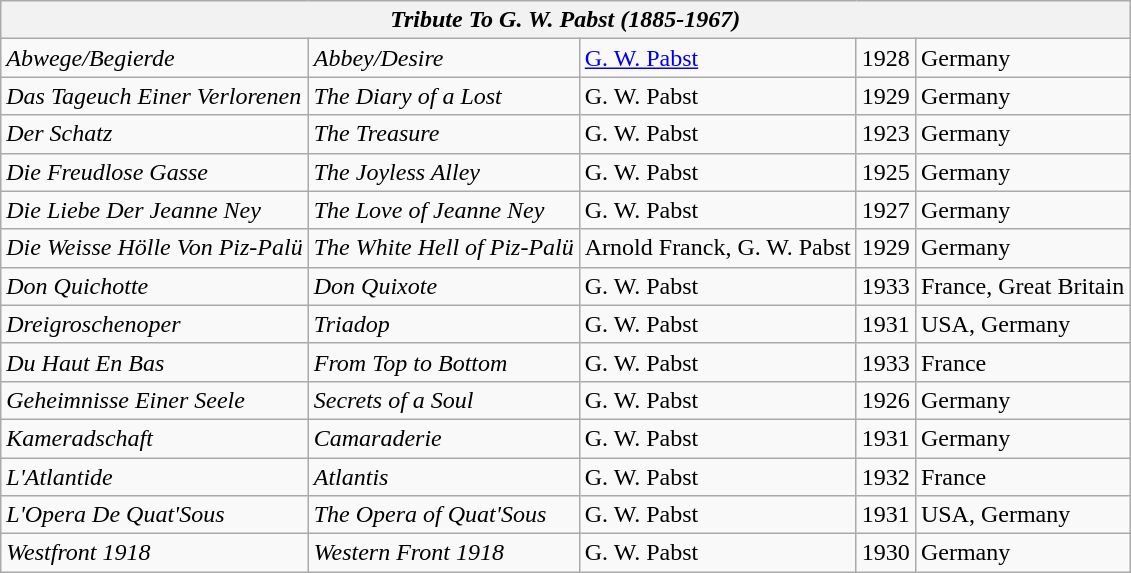<table class="wikitable">
<tr>
<th colspan="5"><em>Tribute To G. W. Pabst (1885-1967)</em></th>
</tr>
<tr>
<td><em>Abwege/Begierde</em></td>
<td><em>Abbey/Desire</em></td>
<td><a href='#'>G. W. Pabst</a></td>
<td>1928</td>
<td>Germany</td>
</tr>
<tr>
<td><em>Das Tageuch Einer Verlorenen</em></td>
<td><em>The Diary of a Lost</em></td>
<td>G. W. Pabst</td>
<td>1929</td>
<td>Germany</td>
</tr>
<tr>
<td><em>Der Schatz</em></td>
<td><em>The Treasure</em></td>
<td>G. W. Pabst</td>
<td>1923</td>
<td>Germany</td>
</tr>
<tr>
<td><em>Die Freudlose Gasse</em></td>
<td><em>The Joyless Alley</em></td>
<td>G. W. Pabst</td>
<td>1925</td>
<td>Germany</td>
</tr>
<tr>
<td><em>Die Liebe Der Jeanne Ney</em></td>
<td><em>The Love of Jeanne Ney</em></td>
<td>G. W. Pabst</td>
<td>1927</td>
<td>Germany</td>
</tr>
<tr>
<td><em>Die Weisse Hölle Von Piz-Palü</em></td>
<td><em>The White Hell of Piz-Palü</em></td>
<td>Arnold Franck, G. W. Pabst</td>
<td>1929</td>
<td>Germany</td>
</tr>
<tr>
<td><em>Don Quichotte</em></td>
<td><em>Don Quixote</em></td>
<td>G. W. Pabst</td>
<td>1933</td>
<td>France, Great Britain</td>
</tr>
<tr>
<td><em>Dreigroschenoper</em></td>
<td><em>Triadop</em></td>
<td>G. W. Pabst</td>
<td>1931</td>
<td>USA, Germany</td>
</tr>
<tr>
<td><em>Du Haut En Bas</em></td>
<td><em>From Top to Bottom</em></td>
<td>G. W. Pabst</td>
<td>1933</td>
<td>France</td>
</tr>
<tr>
<td><em>Geheimnisse Einer Seele</em></td>
<td><em>Secrets of a Soul</em></td>
<td>G. W. Pabst</td>
<td>1926</td>
<td>Germany</td>
</tr>
<tr>
<td><em>Kameradschaft</em></td>
<td><em>Camaraderie</em></td>
<td>G. W. Pabst</td>
<td>1931</td>
<td>Germany</td>
</tr>
<tr>
<td><em>L'Atlantide</em></td>
<td><em>Atlantis</em></td>
<td>G. W. Pabst</td>
<td>1932</td>
<td>France</td>
</tr>
<tr>
<td><em>L'Opera De Quat'Sous</em></td>
<td><em>The Opera of Quat'Sous</em></td>
<td>G. W. Pabst</td>
<td>1931</td>
<td>USA, Germany</td>
</tr>
<tr>
<td><em>Westfront 1918</em></td>
<td><em>Western Front 1918</em></td>
<td>G. W. Pabst</td>
<td>1930</td>
<td>Germany</td>
</tr>
</table>
